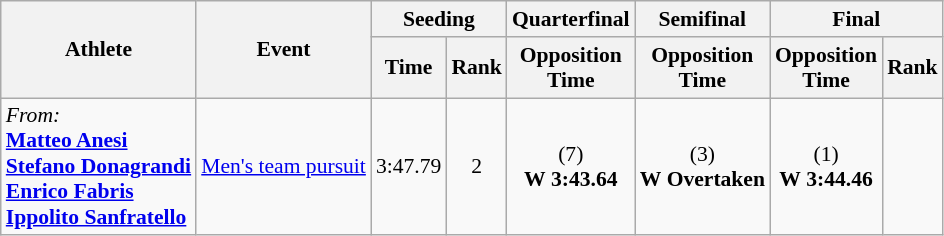<table class="wikitable" style="font-size:90%">
<tr>
<th rowspan="2">Athlete</th>
<th rowspan="2">Event</th>
<th colspan="2">Seeding</th>
<th>Quarterfinal</th>
<th>Semifinal</th>
<th colspan="2">Final</th>
</tr>
<tr>
<th>Time</th>
<th>Rank</th>
<th>Opposition <br> Time</th>
<th>Opposition <br> Time</th>
<th>Opposition <br> Time</th>
<th>Rank</th>
</tr>
<tr>
<td><em>From:</em> <br> <strong><a href='#'>Matteo Anesi</a><br><a href='#'>Stefano Donagrandi</a><br><a href='#'>Enrico Fabris</a><br><a href='#'>Ippolito Sanfratello</a></strong></td>
<td><a href='#'>Men's team pursuit</a></td>
<td align="center">3:47.79</td>
<td align="center">2</td>
<td align="center"> (7)<br><strong>W</strong> <strong>3:43.64</strong> </td>
<td align="center"> (3)<br><strong>W</strong> <strong>Overtaken</strong></td>
<td align="center"> (1)<br><strong>W</strong> <strong>3:44.46</strong></td>
<td align="center"></td>
</tr>
</table>
